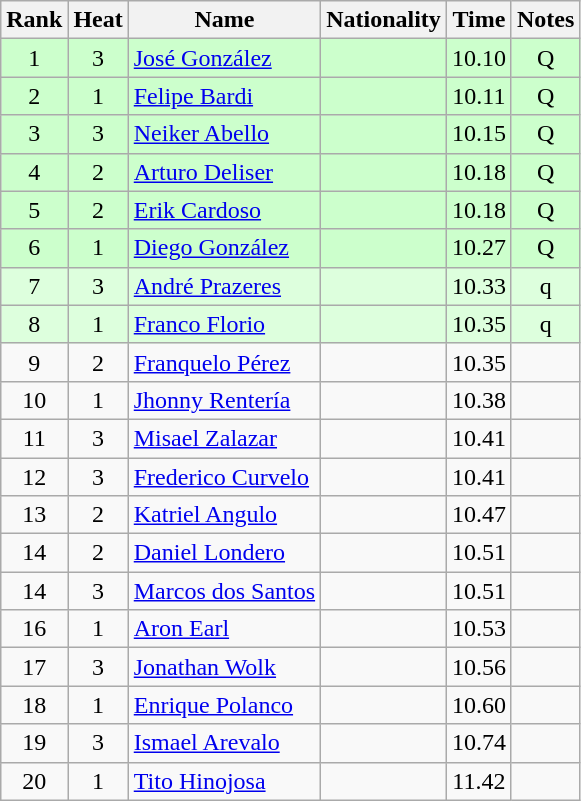<table class="wikitable sortable" style="text-align:center">
<tr>
<th>Rank</th>
<th>Heat</th>
<th>Name</th>
<th>Nationality</th>
<th>Time</th>
<th>Notes</th>
</tr>
<tr bgcolor=ccffcc>
<td>1</td>
<td>3</td>
<td align=left><a href='#'>José González</a></td>
<td align=left></td>
<td>10.10</td>
<td>Q</td>
</tr>
<tr bgcolor=ccffcc>
<td>2</td>
<td>1</td>
<td align=left><a href='#'>Felipe Bardi</a></td>
<td align=left></td>
<td>10.11</td>
<td>Q</td>
</tr>
<tr bgcolor=ccffcc>
<td>3</td>
<td>3</td>
<td align=left><a href='#'>Neiker Abello</a></td>
<td align=left></td>
<td>10.15</td>
<td>Q <strong></strong></td>
</tr>
<tr bgcolor=ccffcc>
<td>4</td>
<td>2</td>
<td align=left><a href='#'>Arturo Deliser</a></td>
<td align=left></td>
<td>10.18</td>
<td>Q</td>
</tr>
<tr bgcolor=ccffcc>
<td>5</td>
<td>2</td>
<td align=left><a href='#'>Erik Cardoso</a></td>
<td align=left></td>
<td>10.18</td>
<td>Q</td>
</tr>
<tr bgcolor=ccffcc>
<td>6</td>
<td>1</td>
<td align=left><a href='#'>Diego González</a></td>
<td align=left></td>
<td>10.27</td>
<td>Q</td>
</tr>
<tr bgcolor=ddffdd>
<td>7</td>
<td>3</td>
<td align=left><a href='#'>André Prazeres</a></td>
<td align=left></td>
<td>10.33</td>
<td>q</td>
</tr>
<tr bgcolor=ddffdd>
<td>8</td>
<td>1</td>
<td align=left><a href='#'>Franco Florio</a></td>
<td align=left></td>
<td>10.35</td>
<td>q</td>
</tr>
<tr>
<td>9</td>
<td>2</td>
<td align=left><a href='#'>Franquelo Pérez</a></td>
<td align=left></td>
<td>10.35</td>
<td></td>
</tr>
<tr>
<td>10</td>
<td>1</td>
<td align=left><a href='#'>Jhonny Rentería</a></td>
<td align=left></td>
<td>10.38</td>
<td></td>
</tr>
<tr>
<td>11</td>
<td>3</td>
<td align=left><a href='#'>Misael Zalazar</a></td>
<td align=left></td>
<td>10.41</td>
<td></td>
</tr>
<tr>
<td>12</td>
<td>3</td>
<td align=left><a href='#'>Frederico Curvelo</a></td>
<td align=left></td>
<td>10.41</td>
<td></td>
</tr>
<tr>
<td>13</td>
<td>2</td>
<td align=left><a href='#'>Katriel Angulo</a></td>
<td align=left></td>
<td>10.47</td>
<td></td>
</tr>
<tr>
<td>14</td>
<td>2</td>
<td align=left><a href='#'>Daniel Londero</a></td>
<td align=left></td>
<td>10.51</td>
<td></td>
</tr>
<tr>
<td>14</td>
<td>3</td>
<td align=left><a href='#'>Marcos dos Santos</a></td>
<td align=left></td>
<td>10.51</td>
<td></td>
</tr>
<tr>
<td>16</td>
<td>1</td>
<td align=left><a href='#'>Aron Earl</a></td>
<td align=left></td>
<td>10.53</td>
<td></td>
</tr>
<tr>
<td>17</td>
<td>3</td>
<td align=left><a href='#'>Jonathan Wolk</a></td>
<td align=left></td>
<td>10.56</td>
<td></td>
</tr>
<tr>
<td>18</td>
<td>1</td>
<td align=left><a href='#'>Enrique Polanco</a></td>
<td align=left></td>
<td>10.60</td>
<td></td>
</tr>
<tr>
<td>19</td>
<td>3</td>
<td align=left><a href='#'>Ismael Arevalo</a></td>
<td align=left></td>
<td>10.74</td>
<td></td>
</tr>
<tr>
<td>20</td>
<td>1</td>
<td align=left><a href='#'>Tito Hinojosa</a></td>
<td align=left></td>
<td>11.42</td>
<td></td>
</tr>
</table>
